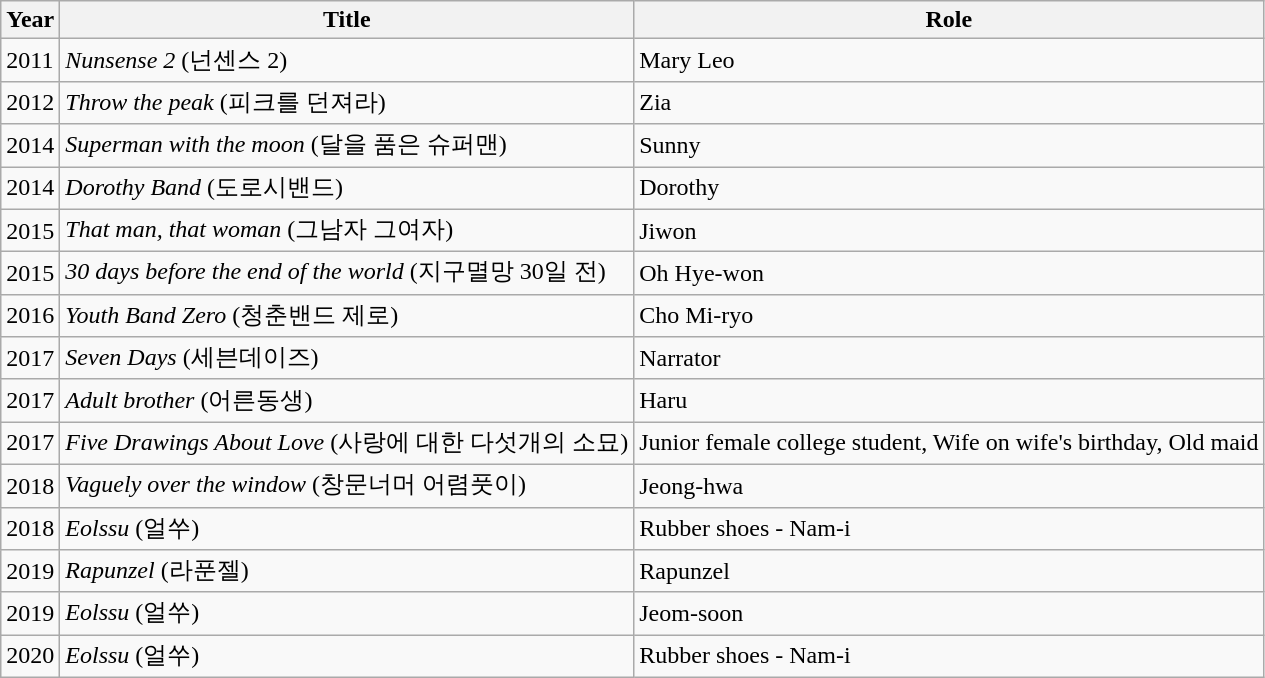<table class="wikitable">
<tr>
<th>Year</th>
<th>Title</th>
<th>Role</th>
</tr>
<tr>
<td>2011</td>
<td><em>Nunsense 2</em> (넌센스 2)</td>
<td>Mary Leo</td>
</tr>
<tr>
<td>2012</td>
<td><em>Throw the peak</em> (피크를 던져라)</td>
<td>Zia</td>
</tr>
<tr>
<td>2014</td>
<td><em>Superman with the moon</em> (달을 품은 슈퍼맨)</td>
<td>Sunny</td>
</tr>
<tr>
<td>2014</td>
<td><em>Dorothy Band</em> (도로시밴드)</td>
<td>Dorothy</td>
</tr>
<tr>
<td>2015</td>
<td><em>That man, that woman</em> (그남자 그여자)</td>
<td>Jiwon</td>
</tr>
<tr>
<td>2015</td>
<td><em>30 days before the end of the world</em> (지구멸망 30일 전)</td>
<td>Oh Hye-won</td>
</tr>
<tr>
<td>2016</td>
<td><em>Youth Band Zero</em> (청춘밴드 제로)</td>
<td>Cho Mi-ryo</td>
</tr>
<tr>
<td>2017</td>
<td><em>Seven Days</em> (세븐데이즈)</td>
<td>Narrator</td>
</tr>
<tr>
<td>2017</td>
<td><em>Adult brother</em> (어른동생)</td>
<td>Haru</td>
</tr>
<tr>
<td>2017</td>
<td><em>Five Drawings About Love</em> (사랑에 대한 다섯개의 소묘)</td>
<td>Junior female college student, Wife on wife's birthday, Old maid</td>
</tr>
<tr>
<td>2018</td>
<td><em>Vaguely over the window</em> (창문너머 어렴풋이)</td>
<td>Jeong-hwa</td>
</tr>
<tr>
<td>2018</td>
<td><em>Eolssu</em> (얼쑤)</td>
<td>Rubber shoes - Nam-i</td>
</tr>
<tr>
<td>2019</td>
<td><em>Rapunzel</em> (라푼젤)</td>
<td>Rapunzel</td>
</tr>
<tr>
<td>2019</td>
<td><em>Eolssu</em> (얼쑤)</td>
<td>Jeom-soon</td>
</tr>
<tr>
<td>2020</td>
<td><em>Eolssu</em> (얼쑤)</td>
<td>Rubber shoes - Nam-i</td>
</tr>
</table>
